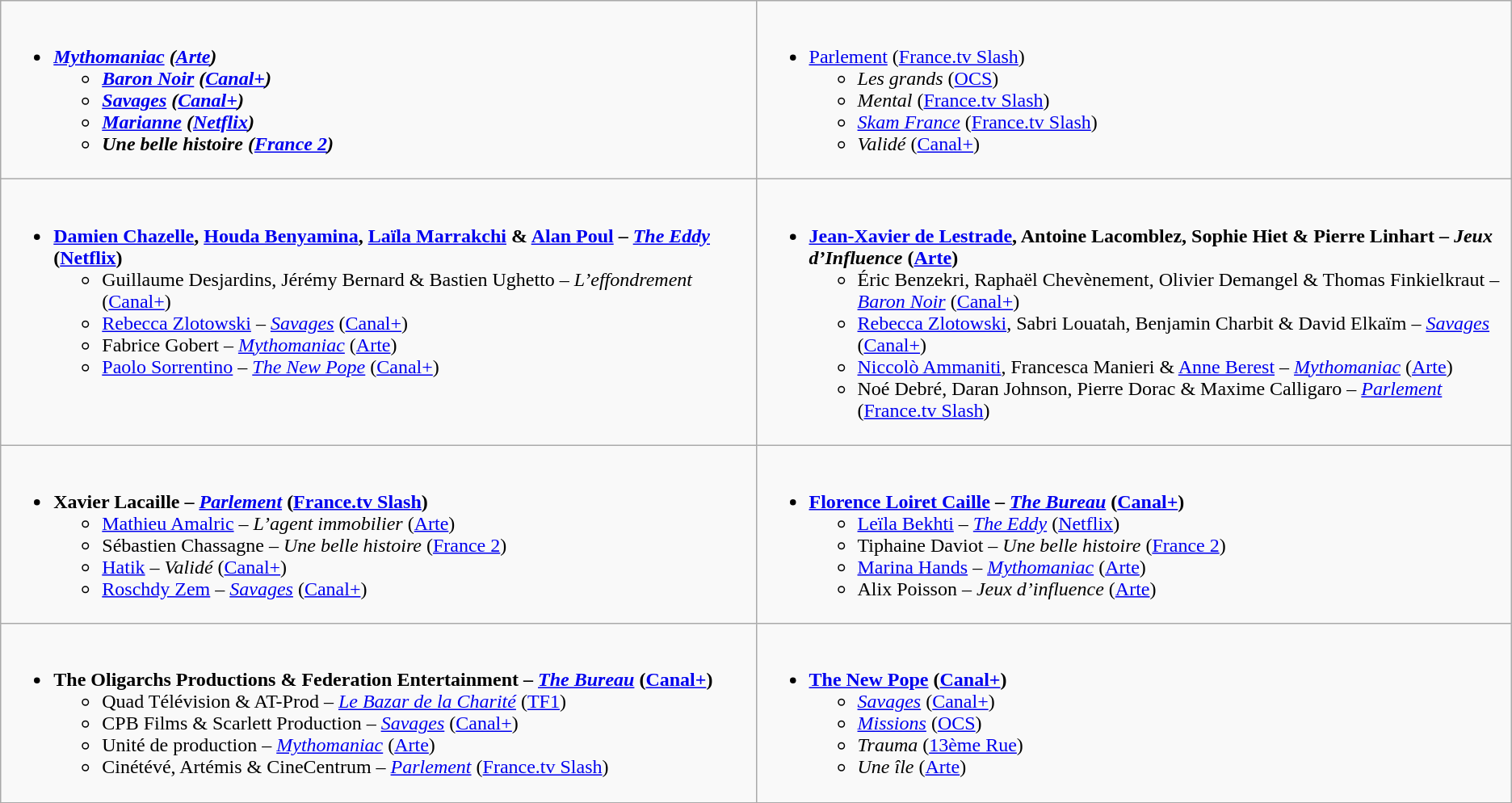<table class="wikitable" role="presentation">
<tr>
<td style="vertical-align:top; width:50%;"><br><ul><li><strong><em><a href='#'>Mythomaniac</a><em> (<a href='#'>Arte</a>)<strong><ul><li></em><a href='#'>Baron Noir</a><em> (<a href='#'>Canal+</a>)</li><li></em><a href='#'>Savages</a><em> (<a href='#'>Canal+</a>)</li><li></em><a href='#'>Marianne</a><em> (<a href='#'>Netflix</a>)</li><li></em>Une belle histoire<em> (<a href='#'>France 2</a>)</li></ul></li></ul></td>
<td style="vertical-align:top; width:50%;"><br><ul><li></em></strong><a href='#'>Parlement</a></em> (<a href='#'>France.tv Slash</a>)</strong><ul><li><em>Les grands</em> (<a href='#'>OCS</a>)</li><li><em>Mental</em> (<a href='#'>France.tv Slash</a>)</li><li><em><a href='#'>Skam France</a></em> (<a href='#'>France.tv Slash</a>)</li><li><em>Validé</em> (<a href='#'>Canal+</a>)</li></ul></li></ul></td>
</tr>
<tr>
<td style="vertical-align:top; width:50%;"><br><ul><li><strong><a href='#'>Damien Chazelle</a>, <a href='#'>Houda Benyamina</a>, <a href='#'>Laïla Marrakchi</a> & <a href='#'>Alan Poul</a> – <em><a href='#'>The Eddy</a></em> (<a href='#'>Netflix</a>)</strong><ul><li>Guillaume Desjardins, Jérémy Bernard & Bastien Ughetto – <em>L’effondrement</em> (<a href='#'>Canal+</a>)</li><li><a href='#'>Rebecca Zlotowski</a> – <em><a href='#'>Savages</a></em> (<a href='#'>Canal+</a>)</li><li>Fabrice Gobert – <em><a href='#'>Mythomaniac</a></em> (<a href='#'>Arte</a>)</li><li><a href='#'>Paolo Sorrentino</a> – <em><a href='#'>The New Pope</a></em> (<a href='#'>Canal+</a>)</li></ul></li></ul></td>
<td style="vertical-align:top; width:50%;"><br><ul><li><strong><a href='#'>Jean-Xavier de Lestrade</a>, Antoine Lacomblez, Sophie Hiet & Pierre Linhart – <em>Jeux d’Influence</em> (<a href='#'>Arte</a>)</strong><ul><li>Éric Benzekri, Raphaël Chevènement, Olivier Demangel & Thomas Finkielkraut – <em><a href='#'>Baron Noir</a></em> (<a href='#'>Canal+</a>)</li><li><a href='#'>Rebecca Zlotowski</a>, Sabri Louatah, Benjamin Charbit & David Elkaïm – <em><a href='#'>Savages</a></em> (<a href='#'>Canal+</a>)</li><li><a href='#'>Niccolò Ammaniti</a>, Francesca Manieri & <a href='#'>Anne Berest</a> – <em><a href='#'>Mythomaniac</a></em> (<a href='#'>Arte</a>)</li><li>Noé Debré, Daran Johnson, Pierre Dorac & Maxime Calligaro – <em><a href='#'>Parlement</a></em> (<a href='#'>France.tv Slash</a>)</li></ul></li></ul></td>
</tr>
<tr>
<td style="vertical-align:top; width:50%;"><br><ul><li><strong>Xavier Lacaille – <em><a href='#'>Parlement</a></em> (<a href='#'>France.tv Slash</a>)</strong><ul><li><a href='#'>Mathieu Amalric</a> – <em>L’agent immobilier</em> (<a href='#'>Arte</a>)</li><li>Sébastien Chassagne – <em>Une belle histoire</em> (<a href='#'>France 2</a>)</li><li><a href='#'>Hatik</a> – <em>Validé</em> (<a href='#'>Canal+</a>)</li><li><a href='#'>Roschdy Zem</a> – <em><a href='#'>Savages</a></em> (<a href='#'>Canal+</a>)</li></ul></li></ul></td>
<td style="vertical-align:top; width:50%;"><br><ul><li><strong><a href='#'>Florence Loiret Caille</a> – <em><a href='#'>The Bureau</a></em> (<a href='#'>Canal+</a>)</strong><ul><li><a href='#'>Leïla Bekhti</a> – <em><a href='#'>The Eddy</a></em> (<a href='#'>Netflix</a>)</li><li>Tiphaine Daviot – <em>Une belle histoire</em> (<a href='#'>France 2</a>)</li><li><a href='#'>Marina Hands</a> – <em><a href='#'>Mythomaniac</a></em> (<a href='#'>Arte</a>)</li><li>Alix Poisson – <em>Jeux d’influence</em> (<a href='#'>Arte</a>)</li></ul></li></ul></td>
</tr>
<tr>
<td style="vertical-align:top; width:50%;"><br><ul><li><strong>The Oligarchs Productions & Federation Entertainment – <em><a href='#'>The Bureau</a></em> (<a href='#'>Canal+</a>)</strong><ul><li>Quad Télévision & AT-Prod – <em><a href='#'>Le Bazar de la Charité</a></em> (<a href='#'>TF1</a>)</li><li>CPB Films & Scarlett Production – <em><a href='#'>Savages</a></em> (<a href='#'>Canal+</a>)</li><li>Unité de production – <em><a href='#'>Mythomaniac</a></em> (<a href='#'>Arte</a>)</li><li>Cinétévé, Artémis & CineCentrum  – <em><a href='#'>Parlement</a></em> (<a href='#'>France.tv Slash</a>)</li></ul></li></ul></td>
<td style="vertical-align:top; width:50%;"><br><ul><li><strong><a href='#'>The New Pope</a> (<a href='#'>Canal+</a>)</strong><ul><li><em><a href='#'>Savages</a></em> (<a href='#'>Canal+</a>)</li><li><em><a href='#'>Missions</a></em> (<a href='#'>OCS</a>)</li><li><em>Trauma</em> (<a href='#'>13ème Rue</a>)</li><li><em>Une île</em> (<a href='#'>Arte</a>)</li></ul></li></ul></td>
</tr>
<tr>
</tr>
</table>
